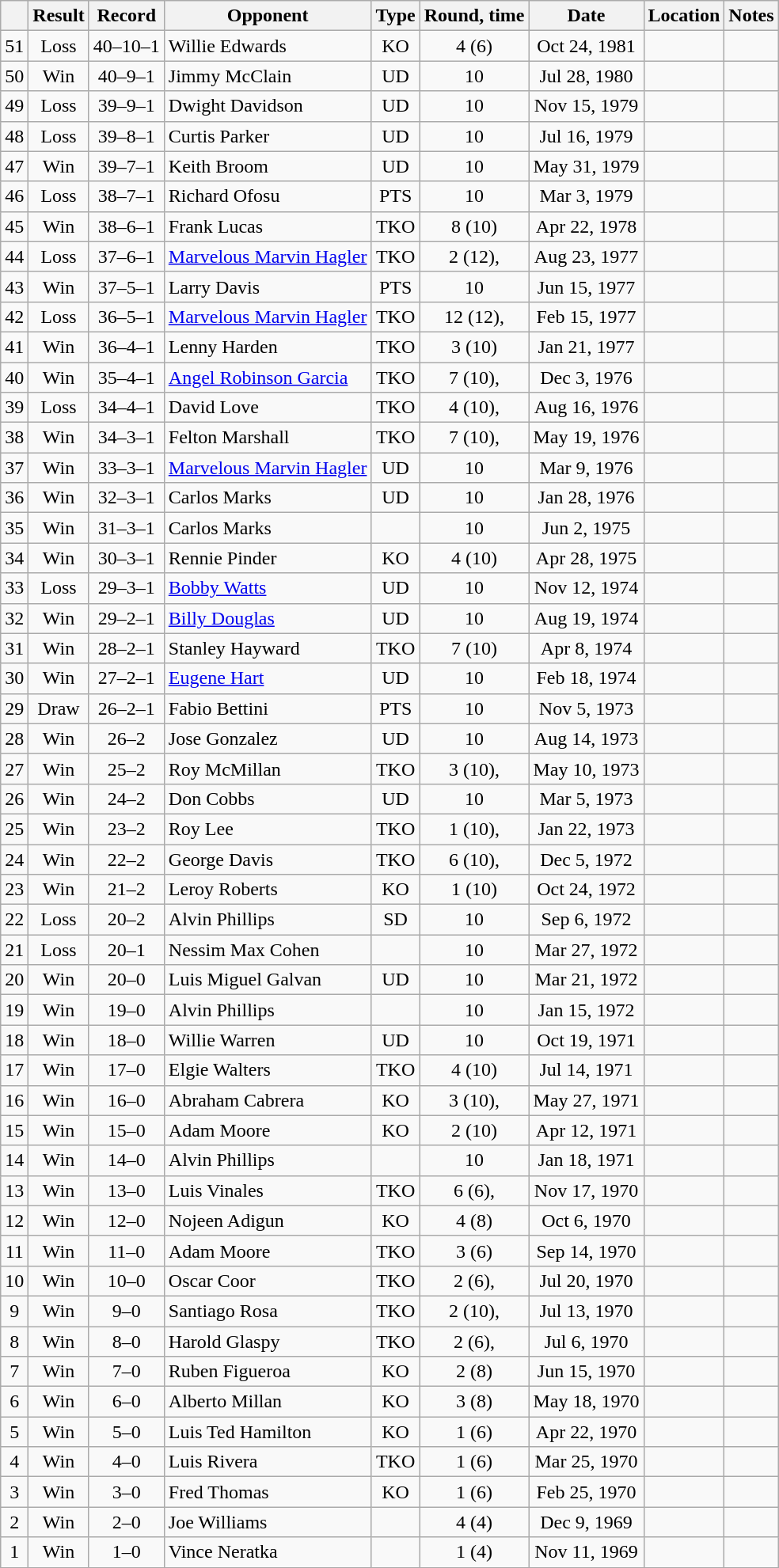<table class="wikitable" style="text-align:center">
<tr>
<th></th>
<th>Result</th>
<th>Record</th>
<th>Opponent</th>
<th>Type</th>
<th>Round, time</th>
<th>Date</th>
<th>Location</th>
<th>Notes</th>
</tr>
<tr>
<td>51</td>
<td>Loss</td>
<td>40–10–1</td>
<td align=left>Willie Edwards</td>
<td>KO</td>
<td>4 (6)</td>
<td>Oct 24, 1981</td>
<td style="text-align:left;"></td>
<td></td>
</tr>
<tr>
<td>50</td>
<td>Win</td>
<td>40–9–1</td>
<td align=left>Jimmy McClain</td>
<td>UD</td>
<td>10</td>
<td>Jul 28, 1980</td>
<td style="text-align:left;"></td>
<td></td>
</tr>
<tr>
<td>49</td>
<td>Loss</td>
<td>39–9–1</td>
<td align=left>Dwight Davidson</td>
<td>UD</td>
<td>10</td>
<td>Nov 15, 1979</td>
<td style="text-align:left;"></td>
<td></td>
</tr>
<tr>
<td>48</td>
<td>Loss</td>
<td>39–8–1</td>
<td align=left>Curtis Parker</td>
<td>UD</td>
<td>10</td>
<td>Jul 16, 1979</td>
<td style="text-align:left;"></td>
<td></td>
</tr>
<tr>
<td>47</td>
<td>Win</td>
<td>39–7–1</td>
<td align=left>Keith Broom</td>
<td>UD</td>
<td>10</td>
<td>May 31, 1979</td>
<td style="text-align:left;"></td>
<td></td>
</tr>
<tr>
<td>46</td>
<td>Loss</td>
<td>38–7–1</td>
<td align=left>Richard Ofosu</td>
<td>PTS</td>
<td>10</td>
<td>Mar 3, 1979</td>
<td style="text-align:left;"></td>
<td></td>
</tr>
<tr>
<td>45</td>
<td>Win</td>
<td>38–6–1</td>
<td align=left>Frank Lucas</td>
<td>TKO</td>
<td>8 (10)</td>
<td>Apr 22, 1978</td>
<td style="text-align:left;"></td>
<td></td>
</tr>
<tr>
<td>44</td>
<td>Loss</td>
<td>37–6–1</td>
<td align=left><a href='#'>Marvelous Marvin Hagler</a></td>
<td>TKO</td>
<td>2 (12), </td>
<td>Aug 23, 1977</td>
<td style="text-align:left;"></td>
<td></td>
</tr>
<tr>
<td>43</td>
<td>Win</td>
<td>37–5–1</td>
<td align=left>Larry Davis</td>
<td>PTS</td>
<td>10</td>
<td>Jun 15, 1977</td>
<td style="text-align:left;"></td>
<td></td>
</tr>
<tr>
<td>42</td>
<td>Loss</td>
<td>36–5–1</td>
<td align=left><a href='#'>Marvelous Marvin Hagler</a></td>
<td>TKO</td>
<td>12 (12), </td>
<td>Feb 15, 1977</td>
<td style="text-align:left;"></td>
<td style="text-align:left;"></td>
</tr>
<tr>
<td>41</td>
<td>Win</td>
<td>36–4–1</td>
<td align=left>Lenny Harden</td>
<td>TKO</td>
<td>3 (10)</td>
<td>Jan 21, 1977</td>
<td style="text-align:left;"></td>
<td></td>
</tr>
<tr>
<td>40</td>
<td>Win</td>
<td>35–4–1</td>
<td align=left><a href='#'>Angel Robinson Garcia</a></td>
<td>TKO</td>
<td>7 (10), </td>
<td>Dec 3, 1976</td>
<td style="text-align:left;"></td>
<td></td>
</tr>
<tr>
<td>39</td>
<td>Loss</td>
<td>34–4–1</td>
<td align=left>David Love</td>
<td>TKO</td>
<td>4 (10), </td>
<td>Aug 16, 1976</td>
<td style="text-align:left;"></td>
<td></td>
</tr>
<tr>
<td>38</td>
<td>Win</td>
<td>34–3–1</td>
<td align=left>Felton Marshall</td>
<td>TKO</td>
<td>7 (10), </td>
<td>May 19, 1976</td>
<td style="text-align:left;"></td>
<td></td>
</tr>
<tr>
<td>37</td>
<td>Win</td>
<td>33–3–1</td>
<td align=left><a href='#'>Marvelous Marvin Hagler</a></td>
<td>UD</td>
<td>10</td>
<td>Mar 9, 1976</td>
<td style="text-align:left;"></td>
<td></td>
</tr>
<tr>
<td>36</td>
<td>Win</td>
<td>32–3–1</td>
<td align=left>Carlos Marks</td>
<td>UD</td>
<td>10</td>
<td>Jan 28, 1976</td>
<td style="text-align:left;"></td>
<td></td>
</tr>
<tr>
<td>35</td>
<td>Win</td>
<td>31–3–1</td>
<td align=left>Carlos Marks</td>
<td></td>
<td>10</td>
<td>Jun 2, 1975</td>
<td style="text-align:left;"></td>
<td></td>
</tr>
<tr>
<td>34</td>
<td>Win</td>
<td>30–3–1</td>
<td align=left>Rennie Pinder</td>
<td>KO</td>
<td>4 (10)</td>
<td>Apr 28, 1975</td>
<td style="text-align:left;"></td>
<td></td>
</tr>
<tr>
<td>33</td>
<td>Loss</td>
<td>29–3–1</td>
<td align=left><a href='#'>Bobby Watts</a></td>
<td>UD</td>
<td>10</td>
<td>Nov 12, 1974</td>
<td style="text-align:left;"></td>
<td></td>
</tr>
<tr>
<td>32</td>
<td>Win</td>
<td>29–2–1</td>
<td align=left><a href='#'>Billy Douglas</a></td>
<td>UD</td>
<td>10</td>
<td>Aug 19, 1974</td>
<td style="text-align:left;"></td>
<td></td>
</tr>
<tr>
<td>31</td>
<td>Win</td>
<td>28–2–1</td>
<td align=left>Stanley Hayward</td>
<td>TKO</td>
<td>7 (10)</td>
<td>Apr 8, 1974</td>
<td style="text-align:left;"></td>
<td></td>
</tr>
<tr>
<td>30</td>
<td>Win</td>
<td>27–2–1</td>
<td align=left><a href='#'>Eugene Hart</a></td>
<td>UD</td>
<td>10</td>
<td>Feb 18, 1974</td>
<td style="text-align:left;"></td>
<td></td>
</tr>
<tr>
<td>29</td>
<td>Draw</td>
<td>26–2–1</td>
<td align=left>Fabio Bettini</td>
<td>PTS</td>
<td>10</td>
<td>Nov 5, 1973</td>
<td style="text-align:left;"></td>
<td></td>
</tr>
<tr>
<td>28</td>
<td>Win</td>
<td>26–2</td>
<td align=left>Jose Gonzalez</td>
<td>UD</td>
<td>10</td>
<td>Aug 14, 1973</td>
<td style="text-align:left;"></td>
<td></td>
</tr>
<tr>
<td>27</td>
<td>Win</td>
<td>25–2</td>
<td align=left>Roy McMillan</td>
<td>TKO</td>
<td>3 (10), </td>
<td>May 10, 1973</td>
<td style="text-align:left;"></td>
<td></td>
</tr>
<tr>
<td>26</td>
<td>Win</td>
<td>24–2</td>
<td align=left>Don Cobbs</td>
<td>UD</td>
<td>10</td>
<td>Mar 5, 1973</td>
<td style="text-align:left;"></td>
<td></td>
</tr>
<tr>
<td>25</td>
<td>Win</td>
<td>23–2</td>
<td align=left>Roy Lee</td>
<td>TKO</td>
<td>1 (10), </td>
<td>Jan 22, 1973</td>
<td style="text-align:left;"></td>
<td></td>
</tr>
<tr>
<td>24</td>
<td>Win</td>
<td>22–2</td>
<td align=left>George Davis</td>
<td>TKO</td>
<td>6 (10), </td>
<td>Dec 5, 1972</td>
<td style="text-align:left;"></td>
<td></td>
</tr>
<tr>
<td>23</td>
<td>Win</td>
<td>21–2</td>
<td align=left>Leroy Roberts</td>
<td>KO</td>
<td>1 (10)</td>
<td>Oct 24, 1972</td>
<td style="text-align:left;"></td>
<td></td>
</tr>
<tr>
<td>22</td>
<td>Loss</td>
<td>20–2</td>
<td align=left>Alvin Phillips</td>
<td>SD</td>
<td>10</td>
<td>Sep 6, 1972</td>
<td style="text-align:left;"></td>
<td></td>
</tr>
<tr>
<td>21</td>
<td>Loss</td>
<td>20–1</td>
<td align=left>Nessim Max Cohen</td>
<td></td>
<td>10</td>
<td>Mar 27, 1972</td>
<td style="text-align:left;"></td>
<td></td>
</tr>
<tr>
<td>20</td>
<td>Win</td>
<td>20–0</td>
<td align=left>Luis Miguel Galvan</td>
<td>UD</td>
<td>10</td>
<td>Mar 21, 1972</td>
<td style="text-align:left;"></td>
<td></td>
</tr>
<tr>
<td>19</td>
<td>Win</td>
<td>19–0</td>
<td align=left>Alvin Phillips</td>
<td></td>
<td>10</td>
<td>Jan 15, 1972</td>
<td style="text-align:left;"></td>
<td></td>
</tr>
<tr>
<td>18</td>
<td>Win</td>
<td>18–0</td>
<td align=left>Willie Warren</td>
<td>UD</td>
<td>10</td>
<td>Oct 19, 1971</td>
<td style="text-align:left;"></td>
<td></td>
</tr>
<tr>
<td>17</td>
<td>Win</td>
<td>17–0</td>
<td align=left>Elgie Walters</td>
<td>TKO</td>
<td>4 (10)</td>
<td>Jul 14, 1971</td>
<td style="text-align:left;"></td>
<td></td>
</tr>
<tr>
<td>16</td>
<td>Win</td>
<td>16–0</td>
<td align=left>Abraham Cabrera</td>
<td>KO</td>
<td>3 (10), </td>
<td>May 27, 1971</td>
<td style="text-align:left;"></td>
<td></td>
</tr>
<tr>
<td>15</td>
<td>Win</td>
<td>15–0</td>
<td align=left>Adam Moore</td>
<td>KO</td>
<td>2 (10)</td>
<td>Apr 12, 1971</td>
<td style="text-align:left;"></td>
<td></td>
</tr>
<tr>
<td>14</td>
<td>Win</td>
<td>14–0</td>
<td align=left>Alvin Phillips</td>
<td></td>
<td>10</td>
<td>Jan 18, 1971</td>
<td style="text-align:left;"></td>
<td></td>
</tr>
<tr>
<td>13</td>
<td>Win</td>
<td>13–0</td>
<td align=left>Luis Vinales</td>
<td>TKO</td>
<td>6 (6), </td>
<td>Nov 17, 1970</td>
<td style="text-align:left;"></td>
<td></td>
</tr>
<tr>
<td>12</td>
<td>Win</td>
<td>12–0</td>
<td align=left>Nojeen Adigun</td>
<td>KO</td>
<td>4 (8)</td>
<td>Oct 6, 1970</td>
<td style="text-align:left;"></td>
<td></td>
</tr>
<tr>
<td>11</td>
<td>Win</td>
<td>11–0</td>
<td align=left>Adam Moore</td>
<td>TKO</td>
<td>3 (6)</td>
<td>Sep 14, 1970</td>
<td style="text-align:left;"></td>
<td></td>
</tr>
<tr>
<td>10</td>
<td>Win</td>
<td>10–0</td>
<td align=left>Oscar Coor</td>
<td>TKO</td>
<td>2 (6), </td>
<td>Jul 20, 1970</td>
<td style="text-align:left;"></td>
<td></td>
</tr>
<tr>
<td>9</td>
<td>Win</td>
<td>9–0</td>
<td align=left>Santiago Rosa</td>
<td>TKO</td>
<td>2 (10), </td>
<td>Jul 13, 1970</td>
<td style="text-align:left;"></td>
<td></td>
</tr>
<tr>
<td>8</td>
<td>Win</td>
<td>8–0</td>
<td align=left>Harold Glaspy</td>
<td>TKO</td>
<td>2 (6), </td>
<td>Jul 6, 1970</td>
<td style="text-align:left;"></td>
<td></td>
</tr>
<tr>
<td>7</td>
<td>Win</td>
<td>7–0</td>
<td align=left>Ruben Figueroa</td>
<td>KO</td>
<td>2 (8)</td>
<td>Jun 15, 1970</td>
<td style="text-align:left;"></td>
<td></td>
</tr>
<tr>
<td>6</td>
<td>Win</td>
<td>6–0</td>
<td align=left>Alberto Millan</td>
<td>KO</td>
<td>3 (8)</td>
<td>May 18, 1970</td>
<td style="text-align:left;"></td>
<td></td>
</tr>
<tr>
<td>5</td>
<td>Win</td>
<td>5–0</td>
<td align=left>Luis Ted Hamilton</td>
<td>KO</td>
<td>1 (6)</td>
<td>Apr 22, 1970</td>
<td style="text-align:left;"></td>
<td></td>
</tr>
<tr>
<td>4</td>
<td>Win</td>
<td>4–0</td>
<td align=left>Luis Rivera</td>
<td>TKO</td>
<td>1 (6)</td>
<td>Mar 25, 1970</td>
<td style="text-align:left;"></td>
<td></td>
</tr>
<tr>
<td>3</td>
<td>Win</td>
<td>3–0</td>
<td align=left>Fred Thomas</td>
<td>KO</td>
<td>1 (6)</td>
<td>Feb 25, 1970</td>
<td style="text-align:left;"></td>
<td></td>
</tr>
<tr>
<td>2</td>
<td>Win</td>
<td>2–0</td>
<td align=left>Joe Williams</td>
<td></td>
<td>4 (4)</td>
<td>Dec 9, 1969</td>
<td style="text-align:left;"></td>
<td></td>
</tr>
<tr>
<td>1</td>
<td>Win</td>
<td>1–0</td>
<td align=left>Vince Neratka</td>
<td></td>
<td>1 (4)</td>
<td>Nov 11, 1969</td>
<td style="text-align:left;"></td>
<td></td>
</tr>
<tr>
</tr>
</table>
